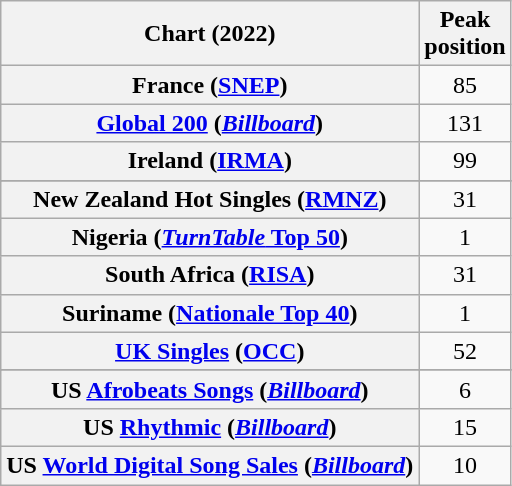<table class="wikitable sortable plainrowheaders" style="text-align:center">
<tr>
<th>Chart (2022)</th>
<th>Peak<br>position</th>
</tr>
<tr>
<th scope="row">France (<a href='#'>SNEP</a>)</th>
<td>85</td>
</tr>
<tr>
<th scope="row"><a href='#'>Global 200</a> (<em><a href='#'>Billboard</a></em>)</th>
<td>131</td>
</tr>
<tr>
<th scope="row">Ireland (<a href='#'>IRMA</a>)</th>
<td>99</td>
</tr>
<tr>
</tr>
<tr>
<th scope="row">New Zealand Hot Singles (<a href='#'>RMNZ</a>)</th>
<td>31</td>
</tr>
<tr>
<th scope="row">Nigeria (<a href='#'><em>TurnTable</em> Top 50</a>)</th>
<td>1</td>
</tr>
<tr>
<th scope="row">South Africa (<a href='#'>RISA</a>)</th>
<td>31</td>
</tr>
<tr>
<th scope="row">Suriname (<a href='#'>Nationale Top 40</a>)</th>
<td>1</td>
</tr>
<tr>
<th scope="row"><a href='#'>UK Singles</a> (<a href='#'>OCC</a>)</th>
<td>52</td>
</tr>
<tr>
</tr>
<tr>
</tr>
<tr>
<th scope="row">US <a href='#'>Afrobeats Songs</a> (<em><a href='#'>Billboard</a></em>)</th>
<td>6</td>
</tr>
<tr>
<th scope="row">US <a href='#'>Rhythmic</a> (<em><a href='#'>Billboard</a></em>)</th>
<td>15</td>
</tr>
<tr>
<th scope="row">US <a href='#'>World Digital Song Sales</a> (<em><a href='#'>Billboard</a></em>)</th>
<td>10</td>
</tr>
</table>
